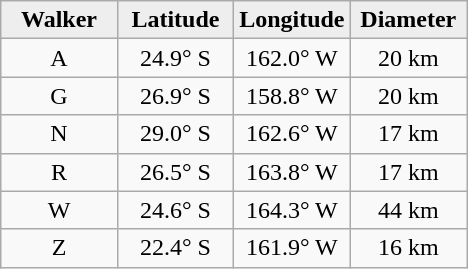<table class="wikitable">
<tr>
<th width="25%" style="background:#eeeeee;">Walker</th>
<th width="25%" style="background:#eeeeee;">Latitude</th>
<th width="25%" style="background:#eeeeee;">Longitude</th>
<th width="25%" style="background:#eeeeee;">Diameter</th>
</tr>
<tr>
<td align="center">A</td>
<td align="center">24.9° S</td>
<td align="center">162.0° W</td>
<td align="center">20 km</td>
</tr>
<tr>
<td align="center">G</td>
<td align="center">26.9° S</td>
<td align="center">158.8° W</td>
<td align="center">20 km</td>
</tr>
<tr>
<td align="center">N</td>
<td align="center">29.0° S</td>
<td align="center">162.6° W</td>
<td align="center">17 km</td>
</tr>
<tr>
<td align="center">R</td>
<td align="center">26.5° S</td>
<td align="center">163.8° W</td>
<td align="center">17 km</td>
</tr>
<tr>
<td align="center">W</td>
<td align="center">24.6° S</td>
<td align="center">164.3° W</td>
<td align="center">44 km</td>
</tr>
<tr>
<td align="center">Z</td>
<td align="center">22.4° S</td>
<td align="center">161.9° W</td>
<td align="center">16 km</td>
</tr>
</table>
